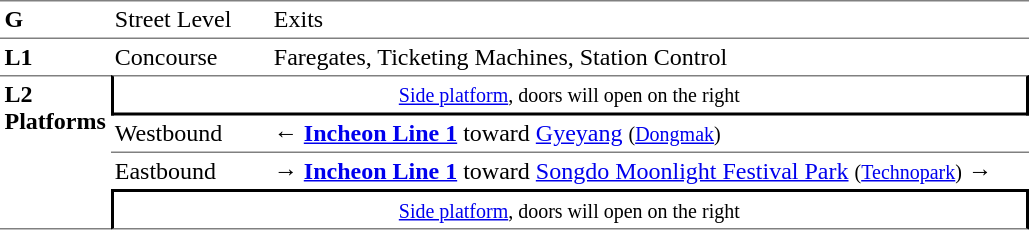<table table border=0 cellspacing=0 cellpadding=3>
<tr>
<td style="border-top:solid 1px gray;border-bottom:solid 1px gray;" width=50 valign=top><strong>G</strong></td>
<td style="border-top:solid 1px gray;border-bottom:solid 1px gray;" width=100 valign=top>Street Level</td>
<td style="border-top:solid 1px gray;border-bottom:solid 1px gray;" width=400 valign=top>Exits</td>
</tr>
<tr>
<td style="border-bottom:solid 0 gray;" width=50 valign=top><strong>L1</strong></td>
<td style="border-bottom:solid 0 gray;" width=100 valign=top>Concourse</td>
<td style="border-bottom:solid 0 gray;" width=500 valign=top>Faregates, Ticketing Machines, Station Control</td>
</tr>
<tr>
<td style="border-top:solid 1px gray;border-bottom:solid 1px gray;" rowspan=4 valign=top><strong>L2<br>Platforms</strong></td>
<td style="border-top:solid 1px gray;border-right:solid 2px black;border-left:solid 2px black;border-bottom:solid 2px black;text-align:center;" colspan=2><small><a href='#'>Side platform</a>, doors will open on the right</small></td>
</tr>
<tr>
<td style="border-bottom:solid 1px gray;">Westbound</td>
<td style="border-bottom:solid 1px gray;">← <a href='#'><span><strong>Incheon Line 1</strong></span></a> toward <a href='#'>Gyeyang</a> <small>(<a href='#'>Dongmak</a>)</small></td>
</tr>
<tr>
<td>Eastbound</td>
<td><span>→</span> <a href='#'><span><strong>Incheon Line 1</strong></span></a> toward <a href='#'>Songdo Moonlight Festival Park</a> <small>(<a href='#'>Technopark</a>)</small> →</td>
</tr>
<tr>
<td style="border-top:solid 2px black;border-right:solid 2px black;border-left:solid 2px black;border-bottom:solid 1px gray;text-align:center;" colspan=2><small><a href='#'>Side platform</a>, doors will open on the right</small></td>
</tr>
</table>
